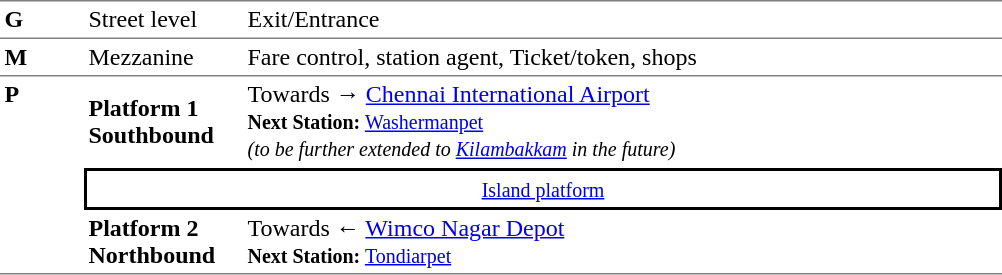<table border="0" cellspacing="0" cellpadding="3" table>
<tr>
<td style="border-top:solid 1px gray;border-bottom:solid 1px gray;" width="50" valign="top"><strong>G</strong></td>
<td style="border-top:solid 1px gray;border-bottom:solid 1px gray;" width="100" valign="top">Street level</td>
<td style="border-top:solid 1px gray;border-bottom:solid 1px gray;" width="390" valign="top">Exit/Entrance</td>
</tr>
<tr>
<td style="border-bottom:solid 1px gray;"><strong>M</strong></td>
<td style="border-bottom:solid 1px gray;">Mezzanine</td>
<td style="border-bottom:solid 1px gray;">Fare control, station agent, Ticket/token, shops</td>
</tr>
<tr>
<td rowspan="3" style="border-bottom:solid 1px gray;" width="50" valign="top"><strong>P</strong></td>
<td style="border-bottom:solid 1px white;" width="100"><span><strong>Platform 1</strong><br><strong>Southbound</strong></span></td>
<td style="border-bottom:solid 1px white;" width="500">Towards → <a href='#'>Chennai International Airport</a><br><small><strong>Next Station:</strong> <a href='#'>Washermanpet</a><br><em>(to be further extended to <a href='#'>Kilambakkam</a> in the future)</em></small></td>
</tr>
<tr>
<td colspan="2" style="border-top:solid 2px black;border-right:solid 2px black;border-left:solid 2px black;border-bottom:solid 2px black;text-align:center;"><small><a href='#'>Island platform</a></small></td>
</tr>
<tr>
<td style="border-bottom:solid 1px gray;" width="100"><span><strong>Platform 2</strong><br><strong>Northbound</strong></span></td>
<td style="border-bottom:solid 1px gray;" width="500">Towards ← <a href='#'>Wimco Nagar Depot</a><br><small><strong>Next Station:</strong> <a href='#'>Tondiarpet</a></small></td>
</tr>
</table>
